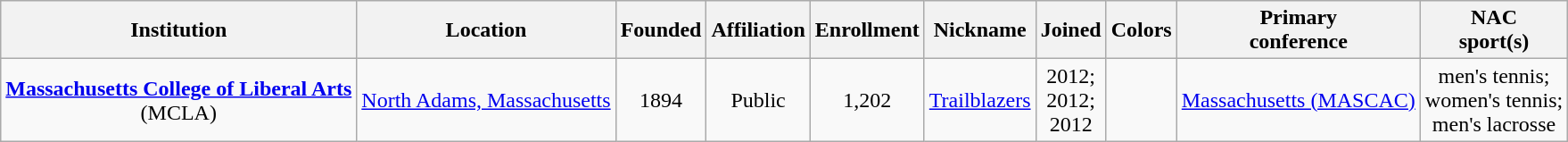<table class="sortable wikitable" style="text-align:center">
<tr>
<th>Institution</th>
<th>Location</th>
<th>Founded</th>
<th>Affiliation</th>
<th>Enrollment</th>
<th>Nickname</th>
<th>Joined</th>
<th>Colors</th>
<th>Primary<br>conference</th>
<th>NAC<br>sport(s)</th>
</tr>
<tr>
<td><strong><a href='#'>Massachusetts College of Liberal Arts</a></strong><br>(MCLA)</td>
<td><a href='#'>North Adams, Massachusetts</a></td>
<td>1894</td>
<td>Public</td>
<td>1,202</td>
<td><a href='#'>Trailblazers</a></td>
<td>2012;<br>2012;<br>2012</td>
<td> </td>
<td><a href='#'>Massachusetts (MASCAC)</a></td>
<td>men's tennis;<br>women's tennis;<br>men's lacrosse</td>
</tr>
</table>
